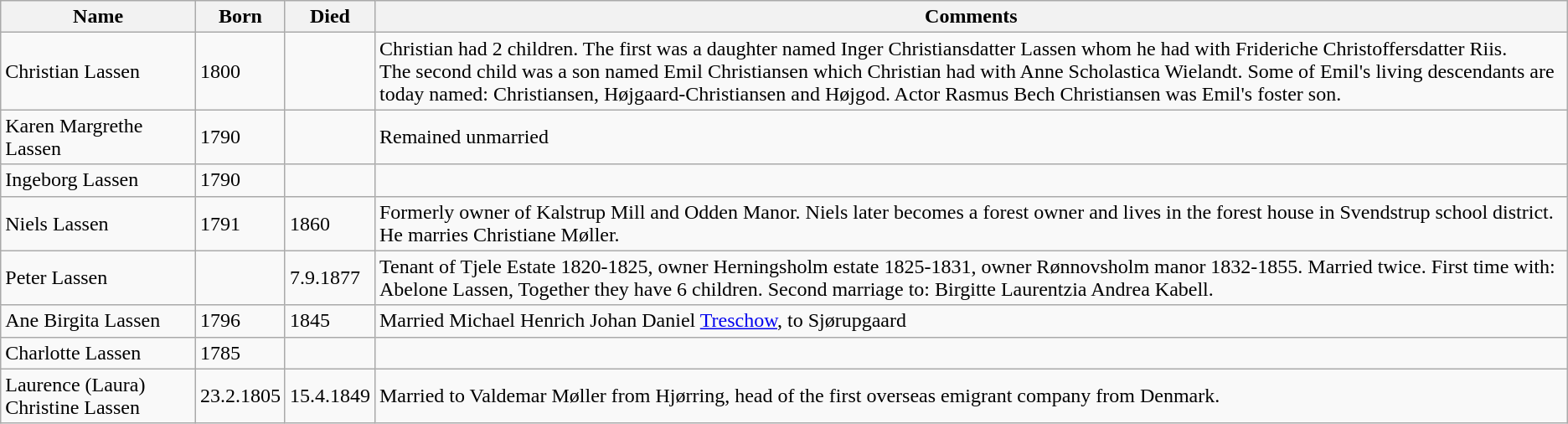<table class="wikitable">
<tr>
<th>Name</th>
<th>Born</th>
<th>Died</th>
<th>Comments</th>
</tr>
<tr>
<td>Christian Lassen</td>
<td>1800</td>
<td></td>
<td>Christian had 2 children. The first was a daughter named Inger Christiansdatter Lassen whom he had with Frideriche Christoffersdatter Riis.<br>The second child was a son named Emil Christiansen which Christian had with Anne Scholastica Wielandt. Some of Emil's living descendants are today named: Christiansen, Højgaard-Christiansen and Højgod. Actor Rasmus Bech Christiansen was Emil's foster son.</td>
</tr>
<tr>
<td>Karen Margrethe Lassen</td>
<td>1790</td>
<td></td>
<td>Remained unmarried</td>
</tr>
<tr>
<td>Ingeborg Lassen</td>
<td>1790</td>
<td></td>
<td></td>
</tr>
<tr>
<td>Niels Lassen</td>
<td>1791</td>
<td>1860</td>
<td>Formerly owner of Kalstrup Mill and Odden Manor. Niels later becomes a forest owner and lives in the forest house in Svendstrup school district. He marries Christiane Møller.</td>
</tr>
<tr>
<td>Peter Lassen</td>
<td></td>
<td>7.9.1877</td>
<td>Tenant of Tjele Estate 1820-1825, owner Herningsholm estate 1825-1831, owner Rønnovsholm manor 1832-1855. Married twice. First time with: Abelone Lassen, Together they have 6 children. Second marriage to: Birgitte Laurentzia Andrea Kabell.</td>
</tr>
<tr>
<td>Ane Birgita Lassen</td>
<td>1796</td>
<td>1845</td>
<td>Married Michael Henrich Johan Daniel <a href='#'>Treschow</a>, to Sjørupgaard</td>
</tr>
<tr>
<td>Charlotte Lassen</td>
<td>1785</td>
<td></td>
<td></td>
</tr>
<tr>
<td>Laurence (Laura) Christine Lassen</td>
<td>23.2.1805</td>
<td>15.4.1849</td>
<td>Married to Valdemar Møller from Hjørring, head of the first overseas emigrant company from Denmark.</td>
</tr>
</table>
